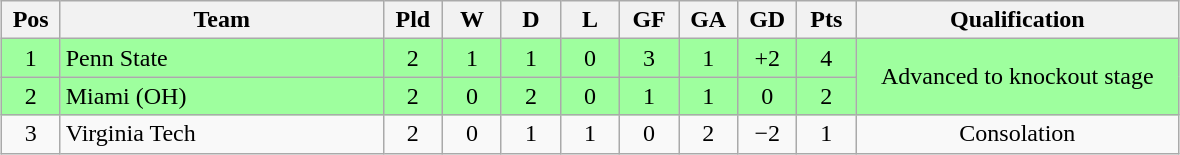<table class="wikitable" style="text-align:center; margin: 1em auto">
<tr>
<th style="width:2em">Pos</th>
<th style="width:13em">Team</th>
<th style="width:2em">Pld</th>
<th style="width:2em">W</th>
<th style="width:2em">D</th>
<th style="width:2em">L</th>
<th style="width:2em">GF</th>
<th style="width:2em">GA</th>
<th style="width:2em">GD</th>
<th style="width:2em">Pts</th>
<th style="width:13em">Qualification</th>
</tr>
<tr bgcolor="#9eff9e">
<td>1</td>
<td style="text-align:left">Penn State</td>
<td>2</td>
<td>1</td>
<td>1</td>
<td>0</td>
<td>3</td>
<td>1</td>
<td>+2</td>
<td>4</td>
<td rowspan="2">Advanced to knockout stage</td>
</tr>
<tr bgcolor="#9eff9e">
<td>2</td>
<td style="text-align:left">Miami (OH)</td>
<td>2</td>
<td>0</td>
<td>2</td>
<td>0</td>
<td>1</td>
<td>1</td>
<td>0</td>
<td>2</td>
</tr>
<tr>
<td>3</td>
<td style="text-align:left">Virginia Tech</td>
<td>2</td>
<td>0</td>
<td>1</td>
<td>1</td>
<td>0</td>
<td>2</td>
<td>−2</td>
<td>1</td>
<td>Consolation</td>
</tr>
</table>
